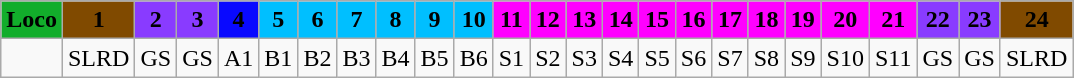<table class="wikitable plainrowheaders unsortable" style="text-align:center">
<tr>
<th rowspan="1" scope="col" style="background:#12ad2b;"><span>Loco</span></th>
<th rowspan="1" scope="col" style="background:#804a00;"><span>1</span></th>
<th rowspan="1" scope="col" style="background:#893bff;">2</th>
<th rowspan="1" scope="col" style="background:#893bff;">3</th>
<th rowspan="1" scope="col" style="background:#0909ff;"><span>4</span></th>
<th rowspan="1" scope="col" style="background:#00bfff;">5</th>
<th rowspan="1" scope="col" style="background:#00bfff;">6</th>
<th rowspan="1" scope="col" style="background:#00bfff;">7</th>
<th rowspan="1" scope="col" style="background:#00bfff;">8</th>
<th rowspan="1" scope="col" style="background:#00bfff;">9</th>
<th rowspan="1" scope="col" style="background:#00bfff;">10</th>
<th rowspan="1" scope="col" style="background:#ff00ff;">11</th>
<th rowspan="1" scope="col" style="background:#ff00ff;">12</th>
<th rowspan="1" scope="col" style="background:#ff00ff;">13</th>
<th rowspan="1" scope="col" style="background:#ff00ff;">14</th>
<th rowspan="1" scope="col" style="background:#ff00ff;">15</th>
<th rowspan="1" scope="col" style="background:#ff00ff">16</th>
<th rowspan="1" scope="col" style="background:#ff00ff">17</th>
<th rowspan="1" scope="col" style="background:#ff00ff">18</th>
<th rowspan="1" scope="col" style="background:#ff00ff">19</th>
<th rowspan="1" scope="col" style="background:#ff00ff;">20</th>
<th rowspan="1" scope="col" style="background:#ff00ff;">21</th>
<th rowspan="1" scope="col" style="background:#893bff;">22</th>
<th rowspan="1" scope="col" style="background:#893bff;">23</th>
<th rowspan="1" scope="col" style="background:#804a00;"><span>24</span></th>
</tr>
<tr>
<td></td>
<td>SLRD</td>
<td>GS</td>
<td>GS</td>
<td>A1</td>
<td>B1</td>
<td>B2</td>
<td>B3</td>
<td>B4</td>
<td>B5</td>
<td>B6</td>
<td>S1</td>
<td>S2</td>
<td>S3</td>
<td>S4</td>
<td>S5</td>
<td>S6</td>
<td>S7</td>
<td>S8</td>
<td>S9</td>
<td>S10</td>
<td>S11</td>
<td>GS</td>
<td>GS</td>
<td>SLRD</td>
</tr>
</table>
